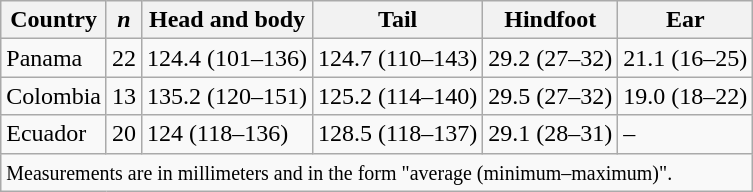<table class="wikitable" style="float: left; margin-right: 0.5em; margin-top: 0em">
<tr>
<th>Country</th>
<th><em>n</em></th>
<th>Head and body</th>
<th>Tail</th>
<th>Hindfoot</th>
<th>Ear</th>
</tr>
<tr>
<td>Panama</td>
<td>22</td>
<td>124.4 (101–136)</td>
<td>124.7 (110–143)</td>
<td>29.2 (27–32)</td>
<td>21.1 (16–25)</td>
</tr>
<tr>
<td>Colombia</td>
<td>13</td>
<td>135.2 (120–151)</td>
<td>125.2 (114–140)</td>
<td>29.5 (27–32)</td>
<td>19.0 (18–22)</td>
</tr>
<tr>
<td>Ecuador</td>
<td>20</td>
<td>124 (118–136)</td>
<td>128.5 (118–137)</td>
<td>29.1 (28–31)</td>
<td>–</td>
</tr>
<tr>
<td colspan="6"><small>Measurements are in millimeters and in the form "average (minimum–maximum)".</small></td>
</tr>
</table>
